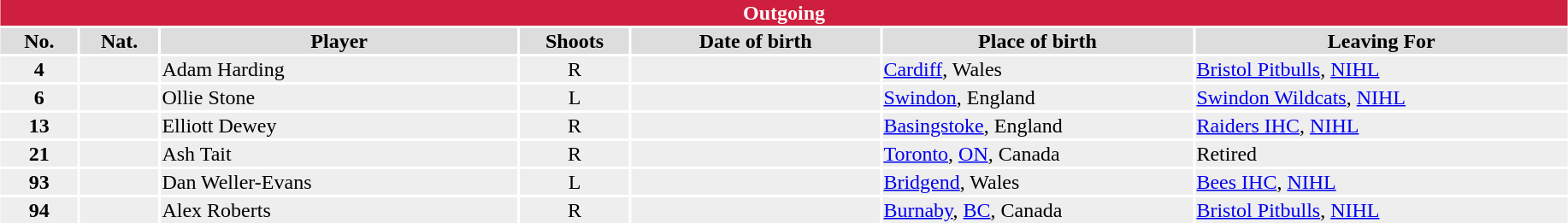<table class="toccolours" style="width:97%; clear:both; margin:1.5em auto; text-align:center;">
<tr>
<th colspan="7" style="background:#ce1f3e; color:#FFFFFF;">Outgoing</th>
</tr>
<tr style="background:#ddd;">
<th width="5%">No.</th>
<th width="5%">Nat.</th>
<th>Player</th>
<th width="7%">Shoots</th>
<th width="16%">Date of birth</th>
<th width="20%">Place of birth</th>
<th width="24%">Leaving For</th>
</tr>
<tr style="background:#eee;">
<td><strong>4</strong></td>
<td></td>
<td align=left>Adam Harding</td>
<td>R</td>
<td align=left></td>
<td align=left><a href='#'>Cardiff</a>, Wales</td>
<td align=left><a href='#'>Bristol Pitbulls</a>, <a href='#'>NIHL</a></td>
</tr>
<tr style="background:#eee;">
<td><strong>6</strong></td>
<td></td>
<td align=left>Ollie Stone</td>
<td>L</td>
<td align=left></td>
<td align=left><a href='#'>Swindon</a>, England</td>
<td align=left><a href='#'>Swindon Wildcats</a>, <a href='#'>NIHL</a></td>
</tr>
<tr style="background:#eee;">
<td><strong>13</strong></td>
<td></td>
<td align=left>Elliott Dewey</td>
<td>R</td>
<td align=left></td>
<td align=left><a href='#'>Basingstoke</a>, England</td>
<td align=left><a href='#'>Raiders IHC</a>, <a href='#'>NIHL</a></td>
</tr>
<tr style="background:#eee;">
<td><strong>21</strong></td>
<td></td>
<td align=left>Ash Tait</td>
<td>R</td>
<td align=left></td>
<td align=left><a href='#'>Toronto</a>, <a href='#'>ON</a>, Canada</td>
<td align=left>Retired</td>
</tr>
<tr style="background:#eee;">
<td><strong>93</strong></td>
<td></td>
<td align=left>Dan Weller-Evans</td>
<td>L</td>
<td align=left></td>
<td align=left><a href='#'>Bridgend</a>, Wales</td>
<td align=left><a href='#'>Bees IHC</a>, <a href='#'>NIHL</a></td>
</tr>
<tr style="background:#eee;">
<td><strong>94</strong></td>
<td></td>
<td align=left>Alex Roberts</td>
<td>R</td>
<td align=left></td>
<td align=left><a href='#'>Burnaby</a>, <a href='#'>BC</a>, Canada</td>
<td align=left><a href='#'>Bristol Pitbulls</a>, <a href='#'>NIHL</a></td>
</tr>
</table>
